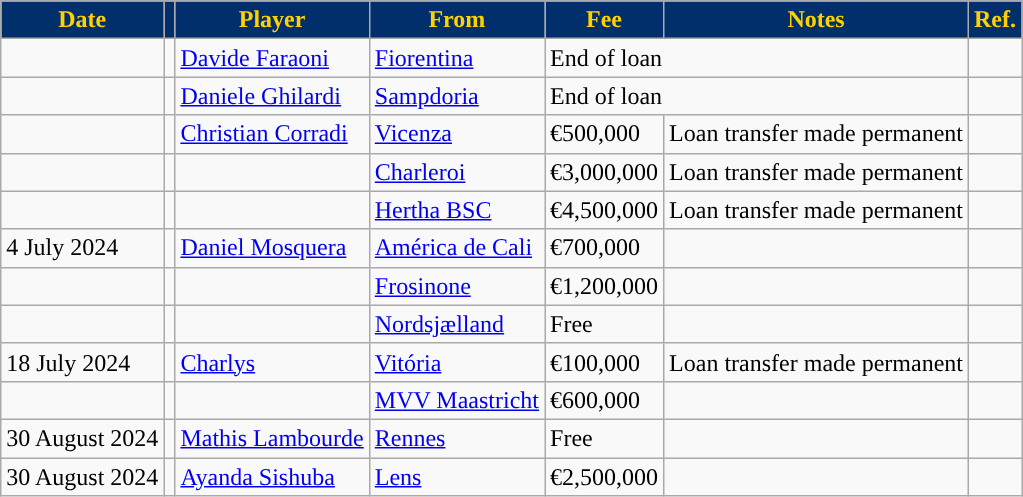<table class="wikitable plainrowheaders">
<tr>
<th style="background:#002F6C;color:#FFD100">Date</th>
<th style="background:#002F6C;color:#FFD100"></th>
<th style="background:#002F6C;color:#FFD100">Player</th>
<th style="background:#002F6C;color:#FFD100">From</th>
<th style="background:#002F6C;color:#FFD100">Fee</th>
<th style="background:#002F6C;color:#FFD100">Notes</th>
<th style="background:#002F6C;color:#FFD100">Ref.</th>
</tr>
<tr>
<td></td>
<td align="center"></td>
<td> <a href='#'>Davide Faraoni</a></td>
<td> <a href='#'>Fiorentina</a></td>
<td colspan="2">End of loan</td>
<td></td>
</tr>
<tr>
<td></td>
<td align="center"></td>
<td> <a href='#'>Daniele Ghilardi</a></td>
<td> <a href='#'>Sampdoria</a></td>
<td colspan="2">End of loan</td>
<td></td>
</tr>
<tr>
<td></td>
<td align="center"></td>
<td> <a href='#'>Christian Corradi</a></td>
<td> <a href='#'>Vicenza</a></td>
<td>€500,000</td>
<td>Loan transfer made permanent</td>
<td></td>
</tr>
<tr>
<td></td>
<td align="center"></td>
<td></td>
<td> <a href='#'>Charleroi</a></td>
<td>€3,000,000</td>
<td>Loan transfer made permanent</td>
<td align="center"></td>
</tr>
<tr>
<td></td>
<td align="center"></td>
<td></td>
<td> <a href='#'>Hertha BSC</a></td>
<td>€4,500,000</td>
<td>Loan transfer made permanent</td>
<td align="center"> </td>
</tr>
<tr>
<td>4 July 2024</td>
<td align="center"></td>
<td> <a href='#'>Daniel Mosquera</a></td>
<td> <a href='#'>América de Cali</a></td>
<td>€700,000</td>
<td></td>
<td align="center"></td>
</tr>
<tr>
<td></td>
<td align="center"></td>
<td> </td>
<td> <a href='#'>Frosinone</a></td>
<td>€1,200,000</td>
<td></td>
<td align="center"> </td>
</tr>
<tr>
<td></td>
<td align="center"></td>
<td> </td>
<td> <a href='#'>Nordsjælland</a></td>
<td>Free</td>
<td></td>
<td align="center"></td>
</tr>
<tr>
<td>18 July 2024</td>
<td></td>
<td> <a href='#'>Charlys</a></td>
<td> <a href='#'>Vitória</a></td>
<td>€100,000</td>
<td>Loan transfer made permanent</td>
<td></td>
</tr>
<tr>
<td></td>
<td align="center"></td>
<td> </td>
<td> <a href='#'>MVV Maastricht</a></td>
<td>€600,000</td>
<td></td>
<td align="center"></td>
</tr>
<tr>
<td>30 August 2024</td>
<td align="center"></td>
<td> <a href='#'>Mathis Lambourde</a></td>
<td> <a href='#'>Rennes</a></td>
<td>Free</td>
<td></td>
<td align="center"></td>
</tr>
<tr>
<td>30 August 2024</td>
<td align="center"></td>
<td> <a href='#'>Ayanda Sishuba</a></td>
<td> <a href='#'>Lens</a></td>
<td>€2,500,000</td>
<td></td>
<td align="center"></td>
</tr>
</table>
